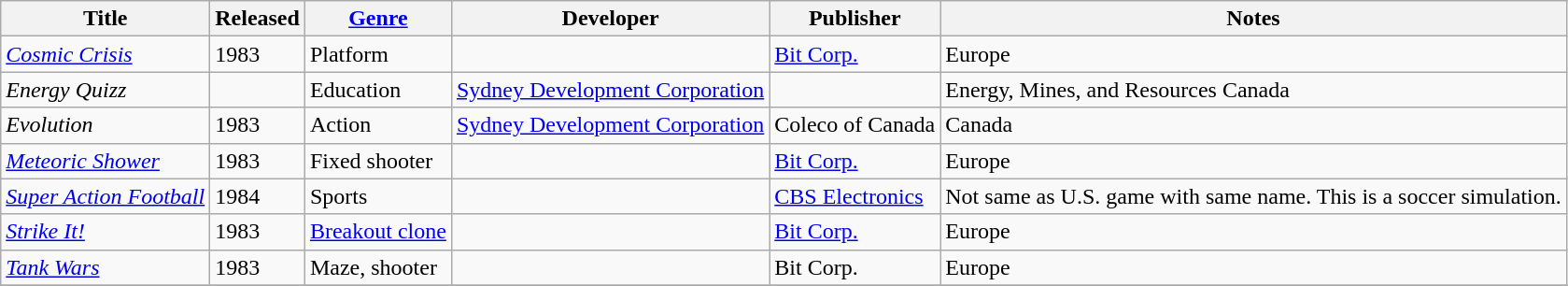<table class="wikitable sortable plainrowheaders" style="text-align:left;">
<tr>
<th>Title</th>
<th>Released</th>
<th><a href='#'>Genre</a></th>
<th>Developer</th>
<th>Publisher</th>
<th>Notes</th>
</tr>
<tr>
<td><em><a href='#'>Cosmic Crisis</a></em></td>
<td>1983</td>
<td>Platform</td>
<td></td>
<td><a href='#'>Bit Corp.</a></td>
<td>Europe</td>
</tr>
<tr>
<td><em>Energy Quizz</em></td>
<td></td>
<td>Education</td>
<td><a href='#'>Sydney Development Corporation</a></td>
<td></td>
<td>Energy, Mines, and Resources Canada</td>
</tr>
<tr>
<td><em>Evolution</em></td>
<td>1983</td>
<td>Action</td>
<td><a href='#'>Sydney Development Corporation</a></td>
<td>Coleco of Canada</td>
<td>Canada</td>
</tr>
<tr>
<td><em><a href='#'>Meteoric Shower</a></em></td>
<td>1983</td>
<td>Fixed shooter</td>
<td></td>
<td><a href='#'>Bit Corp.</a></td>
<td>Europe</td>
</tr>
<tr>
<td><em><a href='#'>Super Action Football</a></em></td>
<td>1984</td>
<td>Sports</td>
<td></td>
<td><a href='#'>CBS Electronics</a></td>
<td>Not same as U.S. game with same name. This is a soccer simulation.</td>
</tr>
<tr>
<td><em><a href='#'>Strike It!</a></em></td>
<td>1983</td>
<td><a href='#'>Breakout clone</a></td>
<td></td>
<td><a href='#'>Bit Corp.</a></td>
<td>Europe</td>
</tr>
<tr>
<td><em><a href='#'>Tank Wars</a></em></td>
<td>1983</td>
<td>Maze, shooter</td>
<td></td>
<td>Bit Corp.</td>
<td>Europe</td>
</tr>
<tr>
</tr>
</table>
